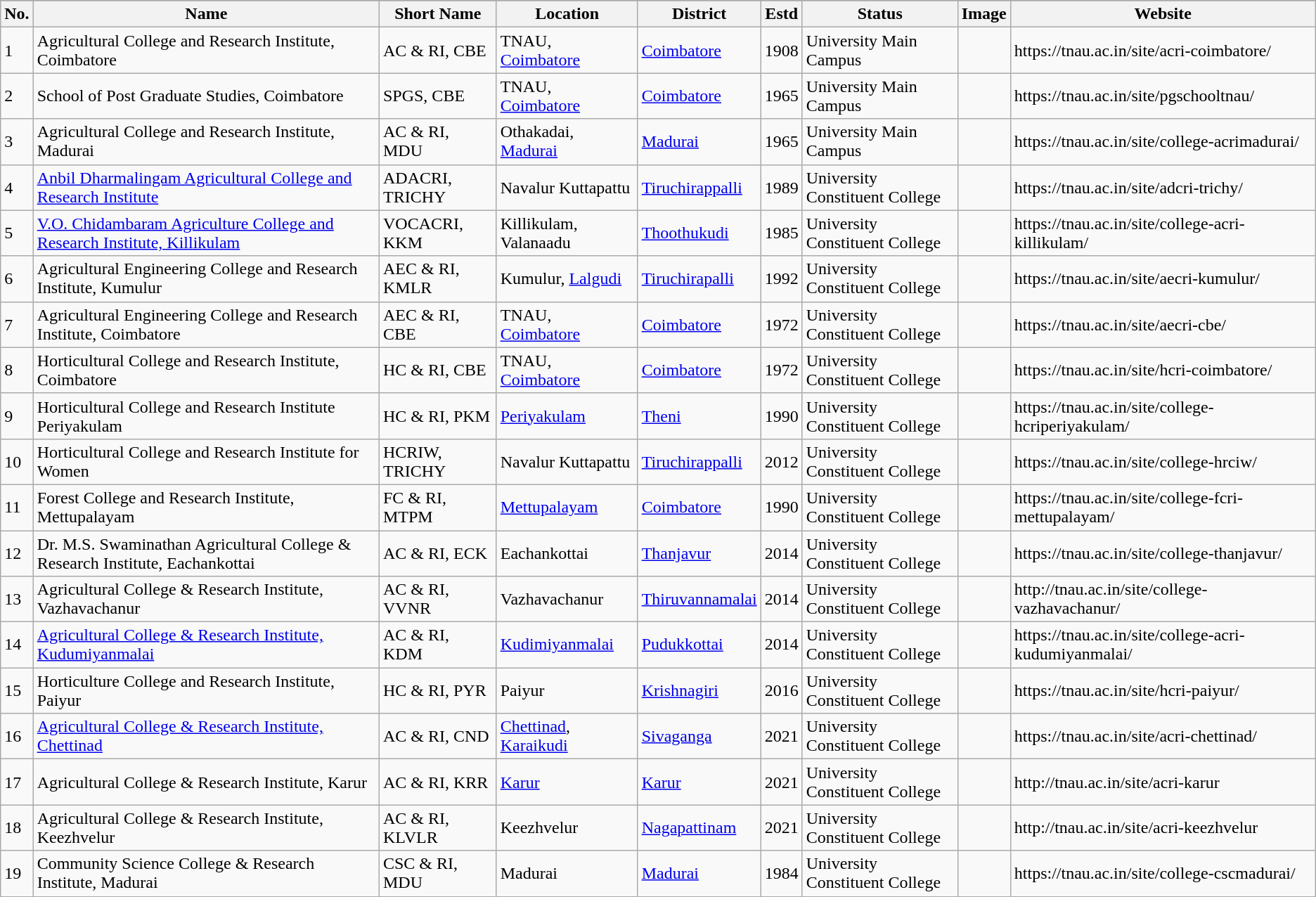<table class="wikitable">
<tr>
</tr>
<tr>
<th>No.</th>
<th>Name</th>
<th>Short Name</th>
<th>Location</th>
<th>District</th>
<th>Estd</th>
<th>Status</th>
<th>Image</th>
<th>Website</th>
</tr>
<tr>
<td>1</td>
<td>Agricultural College and Research Institute, Coimbatore</td>
<td>AC & RI, CBE</td>
<td>TNAU, <a href='#'>Coimbatore</a></td>
<td><a href='#'>Coimbatore</a></td>
<td>1908</td>
<td>University Main Campus</td>
<td></td>
<td>https://tnau.ac.in/site/acri-coimbatore/</td>
</tr>
<tr>
<td>2</td>
<td>School of Post Graduate Studies, Coimbatore</td>
<td>SPGS, CBE</td>
<td>TNAU, <a href='#'>Coimbatore</a></td>
<td><a href='#'>Coimbatore</a></td>
<td>1965</td>
<td>University Main Campus</td>
<td></td>
<td>https://tnau.ac.in/site/pgschooltnau/</td>
</tr>
<tr>
<td>3</td>
<td>Agricultural College and Research Institute, Madurai</td>
<td>AC & RI, MDU</td>
<td>Othakadai, <a href='#'>Madurai</a></td>
<td><a href='#'>Madurai</a></td>
<td>1965</td>
<td>University Main Campus</td>
<td></td>
<td>https://tnau.ac.in/site/college-acrimadurai/</td>
</tr>
<tr>
<td>4</td>
<td><a href='#'>Anbil Dharmalingam Agricultural College and Research Institute</a></td>
<td>ADACRI, TRICHY</td>
<td>Navalur Kuttapattu</td>
<td><a href='#'>Tiruchirappalli</a></td>
<td>1989</td>
<td>University Constituent College</td>
<td></td>
<td>https://tnau.ac.in/site/adcri-trichy/</td>
</tr>
<tr>
<td>5</td>
<td><a href='#'>V.O. Chidambaram Agriculture College and Research Institute, Killikulam</a></td>
<td>VOCACRI, KKM</td>
<td>Killikulam, Valanaadu</td>
<td><a href='#'>Thoothukudi</a></td>
<td>1985</td>
<td>University Constituent College</td>
<td></td>
<td>https://tnau.ac.in/site/college-acri-killikulam/</td>
</tr>
<tr>
<td>6</td>
<td>Agricultural Engineering College and Research Institute, Kumulur</td>
<td>AEC & RI, KMLR</td>
<td>Kumulur, <a href='#'>Lalgudi</a></td>
<td><a href='#'>Tiruchirapalli</a></td>
<td>1992</td>
<td>University Constituent College</td>
<td></td>
<td>https://tnau.ac.in/site/aecri-kumulur/</td>
</tr>
<tr>
<td>7</td>
<td>Agricultural Engineering College and Research Institute, Coimbatore</td>
<td>AEC & RI, CBE</td>
<td>TNAU, <a href='#'>Coimbatore</a></td>
<td><a href='#'>Coimbatore</a></td>
<td>1972</td>
<td>University Constituent College</td>
<td></td>
<td>https://tnau.ac.in/site/aecri-cbe/</td>
</tr>
<tr>
<td>8</td>
<td>Horticultural College and Research Institute, Coimbatore</td>
<td>HC & RI, CBE</td>
<td>TNAU, <a href='#'>Coimbatore</a></td>
<td><a href='#'>Coimbatore</a></td>
<td>1972</td>
<td>University Constituent College</td>
<td></td>
<td>https://tnau.ac.in/site/hcri-coimbatore/</td>
</tr>
<tr>
<td>9</td>
<td>Horticultural College and Research Institute Periyakulam</td>
<td>HC & RI, PKM</td>
<td><a href='#'>Periyakulam</a></td>
<td><a href='#'>Theni</a></td>
<td>1990</td>
<td>University Constituent College</td>
<td></td>
<td>https://tnau.ac.in/site/college-hcriperiyakulam/</td>
</tr>
<tr>
<td>10</td>
<td>Horticultural College and Research Institute for Women</td>
<td>HCRIW, TRICHY</td>
<td>Navalur Kuttapattu</td>
<td><a href='#'>Tiruchirappalli</a></td>
<td>2012</td>
<td>University Constituent College</td>
<td></td>
<td>https://tnau.ac.in/site/college-hrciw/</td>
</tr>
<tr>
<td>11</td>
<td>Forest College and Research Institute, Mettupalayam</td>
<td>FC & RI, MTPM</td>
<td><a href='#'>Mettupalayam</a></td>
<td><a href='#'>Coimbatore</a></td>
<td>1990</td>
<td>University Constituent College</td>
<td></td>
<td>https://tnau.ac.in/site/college-fcri-mettupalayam/</td>
</tr>
<tr>
<td>12</td>
<td>Dr. M.S. Swaminathan Agricultural College & Research Institute, Eachankottai</td>
<td>AC & RI, ECK</td>
<td>Eachankottai</td>
<td><a href='#'>Thanjavur</a></td>
<td>2014</td>
<td>University Constituent College</td>
<td></td>
<td>https://tnau.ac.in/site/college-thanjavur/</td>
</tr>
<tr>
<td>13</td>
<td>Agricultural College & Research Institute, Vazhavachanur</td>
<td>AC & RI, VVNR</td>
<td>Vazhavachanur</td>
<td><a href='#'>Thiruvannamalai</a></td>
<td>2014</td>
<td>University Constituent College</td>
<td></td>
<td>http://tnau.ac.in/site/college-vazhavachanur/</td>
</tr>
<tr>
<td>14</td>
<td><a href='#'>Agricultural College & Research Institute, Kudumiyanmalai</a></td>
<td>AC & RI, KDM</td>
<td><a href='#'>Kudimiyanmalai</a></td>
<td><a href='#'>Pudukkottai</a></td>
<td>2014</td>
<td>University Constituent College</td>
<td></td>
<td>https://tnau.ac.in/site/college-acri-kudumiyanmalai/</td>
</tr>
<tr>
<td>15</td>
<td>Horticulture College and Research Institute, Paiyur</td>
<td>HC & RI, PYR</td>
<td>Paiyur</td>
<td><a href='#'>Krishnagiri</a></td>
<td>2016</td>
<td>University Constituent College</td>
<td></td>
<td>https://tnau.ac.in/site/hcri-paiyur/</td>
</tr>
<tr>
<td>16</td>
<td><a href='#'>Agricultural College & Research Institute, Chettinad</a></td>
<td>AC & RI, CND</td>
<td><a href='#'>Chettinad</a>, <a href='#'>Karaikudi</a></td>
<td><a href='#'>Sivaganga</a></td>
<td>2021</td>
<td>University Constituent College</td>
<td></td>
<td>https://tnau.ac.in/site/acri-chettinad/</td>
</tr>
<tr>
<td>17</td>
<td>Agricultural College & Research Institute, Karur</td>
<td>AC & RI, KRR</td>
<td><a href='#'>Karur</a></td>
<td><a href='#'>Karur</a></td>
<td>2021</td>
<td>University Constituent College</td>
<td></td>
<td>http://tnau.ac.in/site/acri-karur</td>
</tr>
<tr>
<td>18</td>
<td>Agricultural College & Research Institute, Keezhvelur</td>
<td>AC & RI, KLVLR</td>
<td>Keezhvelur</td>
<td><a href='#'>Nagapattinam</a></td>
<td>2021</td>
<td>University Constituent College</td>
<td></td>
<td>http://tnau.ac.in/site/acri-keezhvelur</td>
</tr>
<tr>
<td>19</td>
<td>Community Science College & Research Institute, Madurai</td>
<td>CSC & RI, MDU</td>
<td>Madurai</td>
<td><a href='#'>Madurai</a></td>
<td>1984</td>
<td>University Constituent College</td>
<td></td>
<td>https://tnau.ac.in/site/college-cscmadurai/</td>
</tr>
</table>
